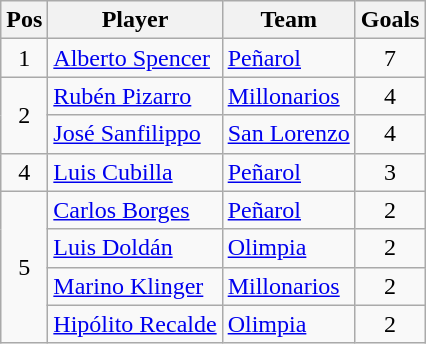<table class="wikitable" style="text-align: left;">
<tr>
<th>Pos</th>
<th>Player</th>
<th>Team</th>
<th>Goals</th>
</tr>
<tr>
<td align=center>1</td>
<td> <a href='#'>Alberto Spencer</a></td>
<td> <a href='#'>Peñarol</a></td>
<td align=center>7</td>
</tr>
<tr>
<td align=center rowspan=2>2</td>
<td> <a href='#'>Rubén Pizarro</a></td>
<td> <a href='#'>Millonarios</a></td>
<td align=center>4</td>
</tr>
<tr>
<td> <a href='#'>José Sanfilippo</a></td>
<td> <a href='#'>San Lorenzo</a></td>
<td align=center>4</td>
</tr>
<tr>
<td align=center>4</td>
<td> <a href='#'>Luis Cubilla</a></td>
<td> <a href='#'>Peñarol</a></td>
<td align=center>3</td>
</tr>
<tr>
<td align=center rowspan=4>5</td>
<td> <a href='#'>Carlos Borges</a></td>
<td> <a href='#'>Peñarol</a></td>
<td align=center>2</td>
</tr>
<tr>
<td> <a href='#'>Luis Doldán</a></td>
<td> <a href='#'>Olimpia</a></td>
<td align=center>2</td>
</tr>
<tr>
<td> <a href='#'>Marino Klinger</a></td>
<td> <a href='#'>Millonarios</a></td>
<td align=center>2</td>
</tr>
<tr>
<td> <a href='#'>Hipólito Recalde</a></td>
<td> <a href='#'>Olimpia</a></td>
<td align=center>2</td>
</tr>
</table>
